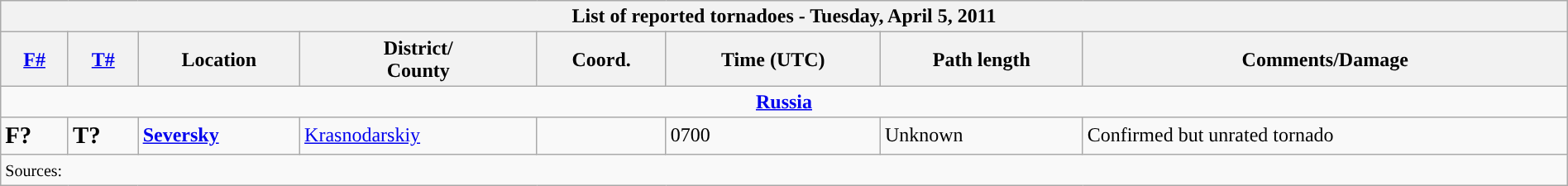<table class="wikitable collapsible" width="100%">
<tr>
<th colspan="8">List of reported tornadoes - Tuesday, April 5, 2011</th>
</tr>
<tr>
<th><a href='#'>F#</a></th>
<th><a href='#'>T#</a></th>
<th>Location</th>
<th>District/<br>County</th>
<th>Coord.</th>
<th>Time (UTC)</th>
<th>Path length</th>
<th>Comments/Damage</th>
</tr>
<tr>
<td colspan="8" align=center><strong><a href='#'>Russia</a></strong></td>
</tr>
<tr>
<td><big><strong>F?</strong></big></td>
<td><big><strong>T?</strong></big></td>
<td><strong><a href='#'>Seversky</a></strong></td>
<td><a href='#'>Krasnodarskiy</a></td>
<td></td>
<td>0700</td>
<td>Unknown</td>
<td>Confirmed but unrated tornado</td>
</tr>
<tr>
<td colspan="8"><small>Sources:  </small></td>
</tr>
</table>
